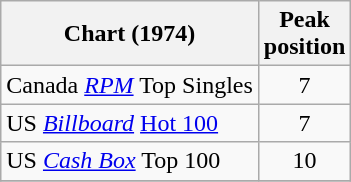<table class="wikitable">
<tr>
<th>Chart (1974)</th>
<th>Peak<br>position</th>
</tr>
<tr>
<td>Canada <em><a href='#'>RPM</a></em> Top Singles</td>
<td style="text-align:center;">7</td>
</tr>
<tr>
<td>US <em><a href='#'>Billboard</a></em> <a href='#'>Hot 100</a></td>
<td style="text-align:center;">7</td>
</tr>
<tr>
<td>US <a href='#'><em>Cash Box</em></a> Top 100</td>
<td align="center">10</td>
</tr>
<tr>
</tr>
</table>
